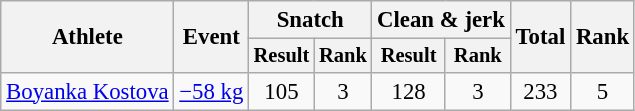<table class=wikitable style="font-size:95%">
<tr>
<th rowspan="2">Athlete</th>
<th rowspan="2">Event</th>
<th colspan="2">Snatch</th>
<th colspan="2">Clean & jerk</th>
<th rowspan="2">Total</th>
<th rowspan="2">Rank</th>
</tr>
<tr style="font-size:90%">
<th>Result</th>
<th>Rank</th>
<th>Result</th>
<th>Rank</th>
</tr>
<tr align=center>
<td align=left><a href='#'>Boyanka Kostova</a></td>
<td align=left><a href='#'>−58 kg</a></td>
<td>105</td>
<td>3</td>
<td>128</td>
<td>3</td>
<td>233</td>
<td>5</td>
</tr>
</table>
